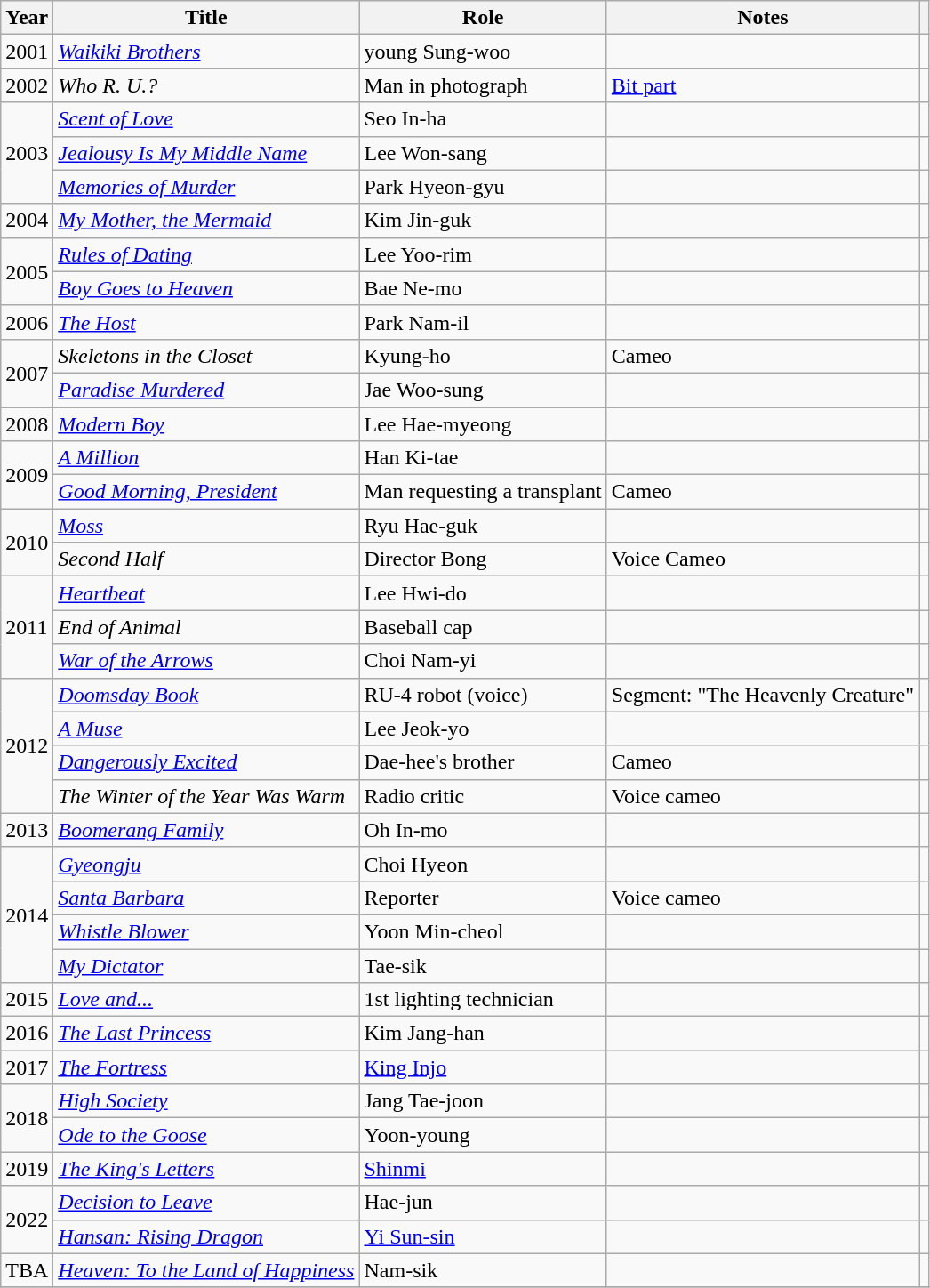<table class="wikitable sortable">
<tr>
<th>Year</th>
<th>Title</th>
<th>Role</th>
<th class="unsortable">Notes</th>
<th class="unsortable"></th>
</tr>
<tr>
<td>2001</td>
<td><em><a href='#'>Waikiki Brothers</a></em></td>
<td>young Sung-woo</td>
<td></td>
<td></td>
</tr>
<tr>
<td>2002</td>
<td><em>Who R. U.?</em></td>
<td>Man in photograph</td>
<td><a href='#'>Bit part</a></td>
<td></td>
</tr>
<tr>
<td rowspan=3>2003</td>
<td><em><a href='#'>Scent of Love</a></em></td>
<td>Seo In-ha</td>
<td></td>
<td></td>
</tr>
<tr>
<td><em><a href='#'>Jealousy Is My Middle Name</a></em></td>
<td>Lee Won-sang</td>
<td></td>
<td></td>
</tr>
<tr>
<td><em><a href='#'>Memories of Murder</a></em></td>
<td>Park Hyeon-gyu</td>
<td></td>
<td></td>
</tr>
<tr>
<td>2004</td>
<td><em><a href='#'>My Mother, the Mermaid</a></em></td>
<td>Kim Jin-guk</td>
<td></td>
<td></td>
</tr>
<tr>
<td rowspan=2>2005</td>
<td><em><a href='#'>Rules of Dating</a></em></td>
<td>Lee Yoo-rim</td>
<td></td>
<td></td>
</tr>
<tr>
<td><em><a href='#'>Boy Goes to Heaven</a></em></td>
<td>Bae Ne-mo</td>
<td></td>
<td></td>
</tr>
<tr>
<td>2006</td>
<td><em><a href='#'>The Host</a></em></td>
<td>Park Nam-il</td>
<td></td>
<td></td>
</tr>
<tr>
<td rowspan=2>2007</td>
<td><em>Skeletons in the Closet</em> </td>
<td>Kyung-ho</td>
<td>Cameo</td>
<td></td>
</tr>
<tr>
<td><em><a href='#'>Paradise Murdered</a></em></td>
<td>Jae Woo-sung</td>
<td></td>
<td></td>
</tr>
<tr>
<td>2008</td>
<td><em><a href='#'>Modern Boy</a></em></td>
<td>Lee Hae-myeong</td>
<td></td>
<td></td>
</tr>
<tr>
<td rowspan=2>2009</td>
<td><em><a href='#'>A Million</a></em></td>
<td>Han Ki-tae</td>
<td></td>
<td></td>
</tr>
<tr>
<td><em><a href='#'>Good Morning, President</a></em></td>
<td>Man requesting a transplant</td>
<td>Cameo</td>
<td></td>
</tr>
<tr>
<td rowspan=2>2010</td>
<td><em><a href='#'>Moss</a></em></td>
<td>Ryu Hae-guk</td>
<td></td>
<td></td>
</tr>
<tr>
<td><em>Second Half</em></td>
<td>Director Bong</td>
<td>Voice Cameo</td>
<td></td>
</tr>
<tr>
<td rowspan=3>2011</td>
<td><em><a href='#'>Heartbeat</a></em></td>
<td>Lee Hwi-do</td>
<td></td>
<td></td>
</tr>
<tr>
<td><em>End of Animal</em></td>
<td>Baseball cap</td>
<td></td>
<td></td>
</tr>
<tr>
<td><em><a href='#'>War of the Arrows</a></em></td>
<td>Choi Nam-yi</td>
<td></td>
<td></td>
</tr>
<tr>
<td rowspan=4>2012</td>
<td><em><a href='#'>Doomsday Book</a></em></td>
<td>RU-4 robot (voice)</td>
<td>Segment: "The Heavenly Creature"</td>
<td></td>
</tr>
<tr>
<td><em><a href='#'>A Muse</a></em></td>
<td>Lee Jeok-yo</td>
<td></td>
<td></td>
</tr>
<tr>
<td><em><a href='#'>Dangerously Excited</a></em></td>
<td>Dae-hee's brother</td>
<td>Cameo</td>
<td></td>
</tr>
<tr>
<td><em>The Winter of the Year Was Warm</em></td>
<td>Radio critic</td>
<td>Voice cameo</td>
<td></td>
</tr>
<tr>
<td>2013</td>
<td><em><a href='#'>Boomerang Family</a></em></td>
<td>Oh In-mo</td>
<td></td>
<td></td>
</tr>
<tr>
<td rowspan=4>2014</td>
<td><em><a href='#'>Gyeongju</a></em></td>
<td>Choi Hyeon</td>
<td></td>
<td></td>
</tr>
<tr>
<td><em><a href='#'>Santa Barbara</a></em></td>
<td>Reporter</td>
<td>Voice cameo</td>
<td></td>
</tr>
<tr>
<td><em><a href='#'>Whistle Blower</a></em></td>
<td>Yoon Min-cheol</td>
<td></td>
<td style="text-align:center"></td>
</tr>
<tr>
<td><em><a href='#'>My Dictator</a></em></td>
<td>Tae-sik</td>
<td></td>
<td style="text-align:center"></td>
</tr>
<tr>
<td>2015</td>
<td><em><a href='#'>Love and...</a></em></td>
<td>1st lighting technician</td>
<td></td>
<td style="text-align:center"></td>
</tr>
<tr>
<td>2016</td>
<td><em><a href='#'>The Last Princess</a></em></td>
<td>Kim Jang-han</td>
<td></td>
<td style="text-align:center"></td>
</tr>
<tr>
<td>2017</td>
<td><em><a href='#'>The Fortress</a></em></td>
<td><a href='#'>King Injo</a></td>
<td></td>
<td style="text-align:center"></td>
</tr>
<tr>
<td rowspan=2>2018</td>
<td><em><a href='#'>High Society</a></em></td>
<td>Jang Tae-joon</td>
<td></td>
<td style="text-align:center"></td>
</tr>
<tr>
<td><em><a href='#'>Ode to the Goose</a></em></td>
<td>Yoon-young</td>
<td></td>
<td style="text-align:center"></td>
</tr>
<tr>
<td>2019</td>
<td><em><a href='#'>The King's Letters</a></em></td>
<td><a href='#'>Shinmi</a></td>
<td></td>
<td style="text-align:center"></td>
</tr>
<tr>
<td rowspan=2>2022</td>
<td><em><a href='#'>Decision to Leave</a></em></td>
<td>Hae-jun</td>
<td></td>
<td style="text-align:center"></td>
</tr>
<tr>
<td><em><a href='#'>Hansan: Rising Dragon</a></em></td>
<td><a href='#'>Yi Sun-sin</a></td>
<td></td>
<td style="text-align:center"></td>
</tr>
<tr>
<td>TBA</td>
<td><em><a href='#'>Heaven: To the Land of Happiness</a></em></td>
<td>Nam-sik</td>
<td></td>
<td style="text-align:center"></td>
</tr>
<tr>
</tr>
</table>
